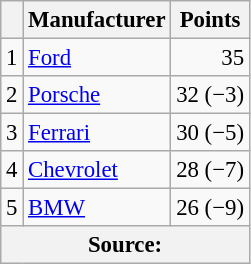<table class="wikitable" style="font-size: 95%;">
<tr>
<th scope="col"></th>
<th scope="col">Manufacturer</th>
<th scope="col">Points</th>
</tr>
<tr>
<td align=center>1</td>
<td> <a href='#'>Ford</a></td>
<td align=right>35</td>
</tr>
<tr>
<td align=center>2</td>
<td> <a href='#'>Porsche</a></td>
<td align=right>32 (−3)</td>
</tr>
<tr>
<td align=center>3</td>
<td> <a href='#'>Ferrari</a></td>
<td align=right>30 (−5)</td>
</tr>
<tr>
<td align=center>4</td>
<td> <a href='#'>Chevrolet</a></td>
<td align=right>28 (−7)</td>
</tr>
<tr>
<td align=center>5</td>
<td> <a href='#'>BMW</a></td>
<td align=right>26 (−9)</td>
</tr>
<tr>
<th colspan=4>Source:</th>
</tr>
</table>
